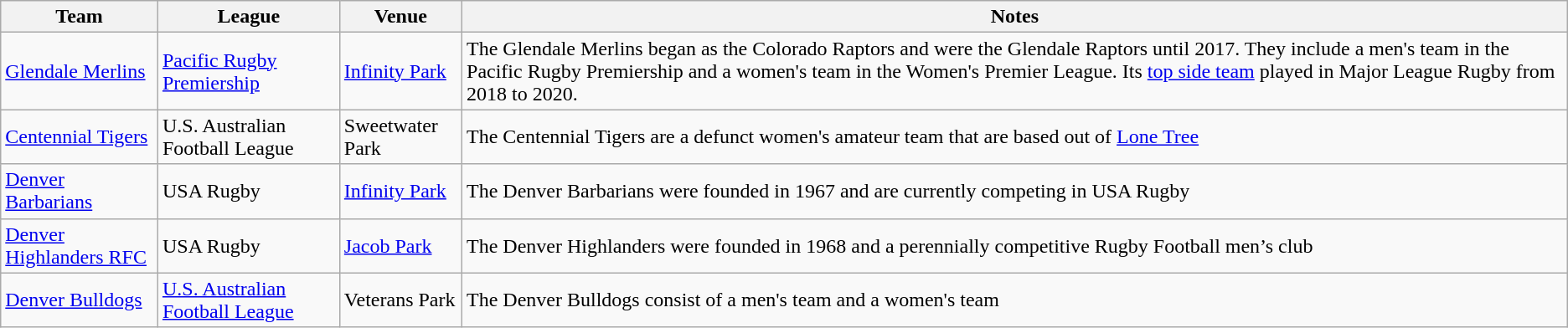<table class="wikitable sortable">
<tr>
<th>Team</th>
<th>League</th>
<th>Venue</th>
<th>Notes</th>
</tr>
<tr>
<td><a href='#'>Glendale Merlins</a></td>
<td><a href='#'>Pacific Rugby Premiership</a></td>
<td><a href='#'>Infinity Park</a></td>
<td>The Glendale Merlins began as the Colorado Raptors and were the Glendale Raptors until 2017. They include a men's team in the Pacific Rugby Premiership and a women's team in the Women's Premier League. Its <a href='#'>top side team</a> played in Major League Rugby from 2018 to 2020.</td>
</tr>
<tr>
<td><a href='#'>Centennial Tigers</a></td>
<td>U.S. Australian Football League</td>
<td>Sweetwater Park</td>
<td>The Centennial Tigers are a defunct women's amateur team that are based out of <a href='#'>Lone Tree</a></td>
</tr>
<tr>
<td><a href='#'>Denver Barbarians</a></td>
<td>USA Rugby</td>
<td><a href='#'>Infinity Park</a></td>
<td>The Denver Barbarians were founded in 1967 and are currently competing in USA Rugby</td>
</tr>
<tr>
<td><a href='#'>Denver Highlanders RFC</a></td>
<td>USA Rugby</td>
<td><a href='#'>Jacob Park</a></td>
<td>The Denver Highlanders were founded in 1968 and a perennially competitive Rugby Football men’s club</td>
</tr>
<tr>
<td><a href='#'>Denver Bulldogs</a></td>
<td><a href='#'>U.S. Australian Football League</a></td>
<td>Veterans Park</td>
<td>The Denver Bulldogs consist of a men's team and a women's team</td>
</tr>
</table>
